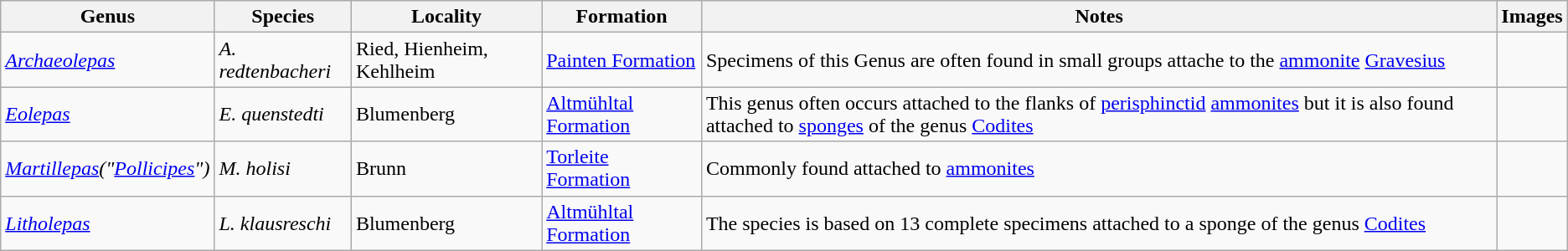<table class="wikitable">
<tr>
<th>Genus</th>
<th>Species</th>
<th>Locality</th>
<th>Formation</th>
<th>Notes</th>
<th>Images</th>
</tr>
<tr>
<td><em><a href='#'>Archaeolepas</a></em></td>
<td><em>A. redtenbacheri</em></td>
<td>Ried, Hienheim, Kehlheim</td>
<td><a href='#'>Painten Formation</a></td>
<td>Specimens of this Genus are often found in small groups attache to the <a href='#'>ammonite</a> <a href='#'>Gravesius</a></td>
<td></td>
</tr>
<tr>
<td><em><a href='#'>Eolepas</a></em></td>
<td><em>E. quenstedti</em></td>
<td>Blumenberg</td>
<td><a href='#'>Altmühltal Formation</a></td>
<td>This genus often occurs attached to the flanks of <a href='#'>perisphinctid</a> <a href='#'>ammonites</a> but it is also found attached to <a href='#'>sponges</a> of the genus <a href='#'>Codites</a></td>
<td></td>
</tr>
<tr>
<td><em><a href='#'>Martillepas</a>("<a href='#'>Pollicipes</a>")</em></td>
<td><em>M. holisi</em></td>
<td>Brunn</td>
<td><a href='#'>Torleite Formation</a></td>
<td>Commonly found attached to <a href='#'>ammonites</a></td>
<td></td>
</tr>
<tr>
<td><em><a href='#'>Litholepas</a></em></td>
<td><em>L. klausreschi</em></td>
<td>Blumenberg</td>
<td><a href='#'>Altmühltal Formation</a></td>
<td>The species is based on 13 complete specimens attached to a sponge of the genus <a href='#'>Codites</a></td>
<td></td>
</tr>
</table>
